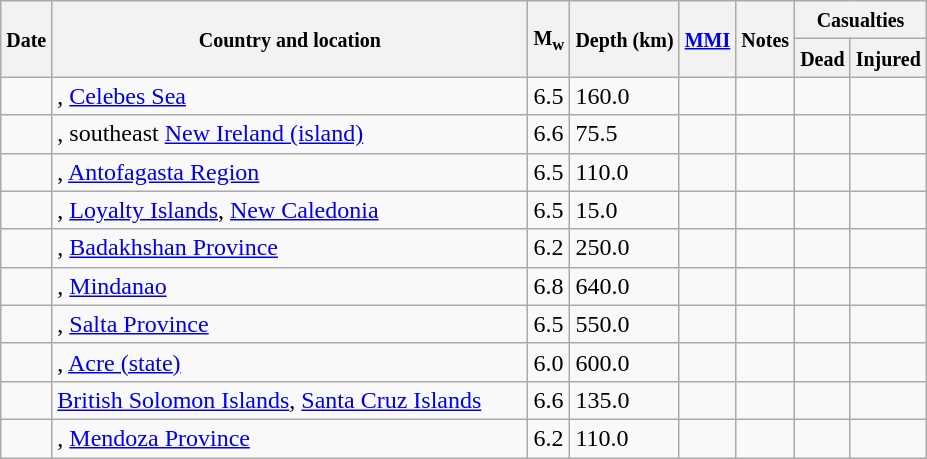<table class="wikitable sortable sort-under" style="border:1px black; margin-left:1em;">
<tr>
<th rowspan="2"><small>Date</small></th>
<th rowspan="2" style="width: 310px"><small>Country and location</small></th>
<th rowspan="2"><small>M<sub>w</sub></small></th>
<th rowspan="2"><small>Depth (km)</small></th>
<th rowspan="2"><small><a href='#'>MMI</a></small></th>
<th rowspan="2" class="unsortable"><small>Notes</small></th>
<th colspan="2"><small>Casualties</small></th>
</tr>
<tr>
<th><small>Dead</small></th>
<th><small>Injured</small></th>
</tr>
<tr>
<td></td>
<td>, <a href='#'>Celebes Sea</a></td>
<td>6.5</td>
<td>160.0</td>
<td></td>
<td></td>
<td></td>
<td></td>
</tr>
<tr>
<td></td>
<td>, southeast <a href='#'>New Ireland (island)</a></td>
<td>6.6</td>
<td>75.5</td>
<td></td>
<td></td>
<td></td>
<td></td>
</tr>
<tr>
<td></td>
<td>, <a href='#'>Antofagasta Region</a></td>
<td>6.5</td>
<td>110.0</td>
<td></td>
<td></td>
<td></td>
<td></td>
</tr>
<tr>
<td></td>
<td>, <a href='#'>Loyalty Islands</a>, <a href='#'>New Caledonia</a></td>
<td>6.5</td>
<td>15.0</td>
<td></td>
<td></td>
<td></td>
<td></td>
</tr>
<tr>
<td></td>
<td>, <a href='#'>Badakhshan Province</a></td>
<td>6.2</td>
<td>250.0</td>
<td></td>
<td></td>
<td></td>
<td></td>
</tr>
<tr>
<td></td>
<td>, <a href='#'>Mindanao</a></td>
<td>6.8</td>
<td>640.0</td>
<td></td>
<td></td>
<td></td>
<td></td>
</tr>
<tr>
<td></td>
<td>, <a href='#'>Salta Province</a></td>
<td>6.5</td>
<td>550.0</td>
<td></td>
<td></td>
<td></td>
<td></td>
</tr>
<tr>
<td></td>
<td>, <a href='#'>Acre (state)</a></td>
<td>6.0</td>
<td>600.0</td>
<td></td>
<td></td>
<td></td>
<td></td>
</tr>
<tr>
<td></td>
<td> <a href='#'>British Solomon Islands</a>, <a href='#'>Santa Cruz Islands</a></td>
<td>6.6</td>
<td>135.0</td>
<td></td>
<td></td>
<td></td>
<td></td>
</tr>
<tr>
<td></td>
<td>, <a href='#'>Mendoza Province</a></td>
<td>6.2</td>
<td>110.0</td>
<td></td>
<td></td>
<td></td>
<td></td>
</tr>
</table>
